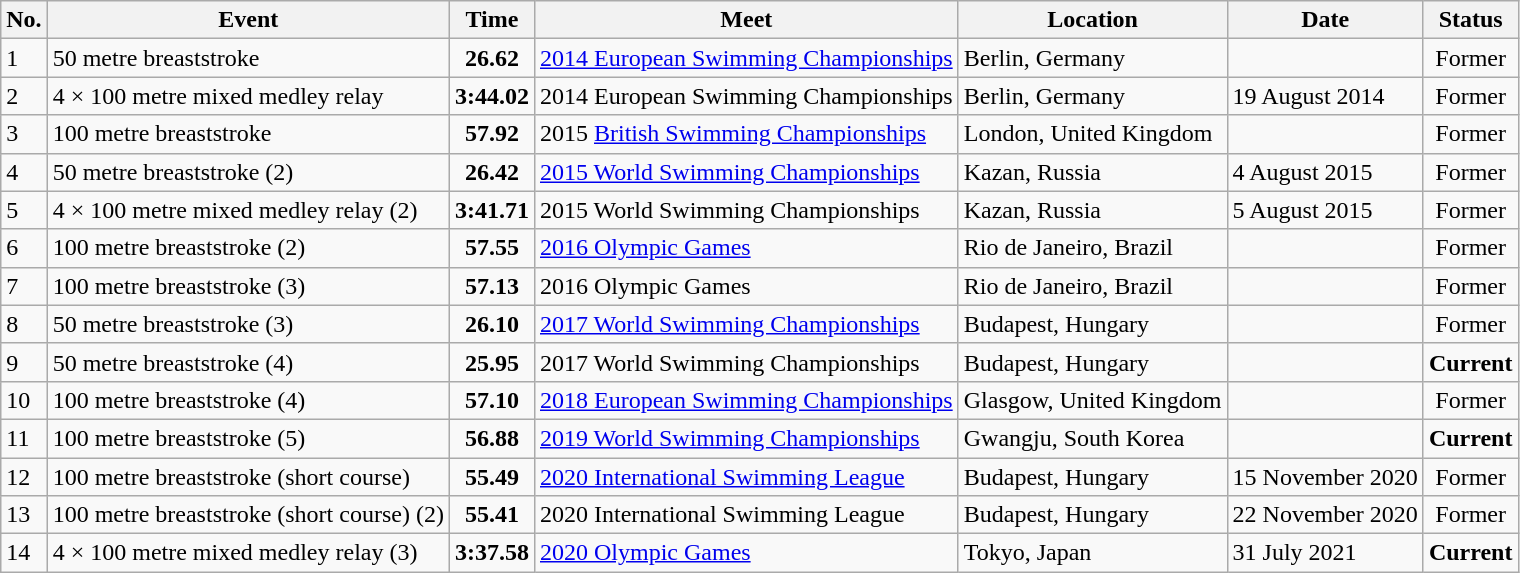<table class="wikitable sortable">
<tr>
<th>No.</th>
<th>Event</th>
<th>Time</th>
<th>Meet</th>
<th>Location</th>
<th>Date</th>
<th>Status</th>
</tr>
<tr>
<td>1</td>
<td>50 metre breaststroke</td>
<td style="text-align:center;"><strong>26.62</strong></td>
<td><a href='#'>2014 European Swimming Championships</a></td>
<td>Berlin, Germany</td>
<td></td>
<td style="text-align:center;">Former</td>
</tr>
<tr>
<td>2</td>
<td>4 × 100 metre mixed medley relay</td>
<td style="text-align:center;"><strong>3:44.02</strong></td>
<td>2014 European Swimming Championships</td>
<td>Berlin, Germany</td>
<td>19 August 2014</td>
<td style="text-align:center;">Former</td>
</tr>
<tr>
<td>3</td>
<td>100 metre breaststroke</td>
<td style="text-align:center;"><strong>57.92</strong></td>
<td>2015 <a href='#'>British Swimming Championships</a></td>
<td>London, United Kingdom</td>
<td></td>
<td style="text-align:center;">Former</td>
</tr>
<tr>
<td>4</td>
<td>50 metre breaststroke (2)</td>
<td style="text-align:center;"><strong>26.42</strong></td>
<td><a href='#'>2015 World Swimming Championships</a></td>
<td>Kazan, Russia</td>
<td>4 August 2015</td>
<td style="text-align:center;">Former</td>
</tr>
<tr>
<td>5</td>
<td>4 × 100 metre mixed medley relay (2)</td>
<td style="text-align:center;"><strong>3:41.71</strong></td>
<td>2015 World Swimming Championships</td>
<td>Kazan, Russia</td>
<td>5 August 2015</td>
<td style="text-align:center;">Former</td>
</tr>
<tr>
<td>6</td>
<td>100 metre breaststroke (2)</td>
<td style="text-align:center;"><strong>57.55</strong></td>
<td><a href='#'>2016 Olympic Games</a></td>
<td>Rio de Janeiro, Brazil</td>
<td></td>
<td style="text-align:center;">Former</td>
</tr>
<tr>
<td>7</td>
<td>100 metre breaststroke (3)</td>
<td style="text-align:center;"><strong>57.13</strong></td>
<td>2016 Olympic Games</td>
<td>Rio de Janeiro, Brazil</td>
<td></td>
<td style="text-align:center;">Former</td>
</tr>
<tr>
<td>8</td>
<td>50 metre breaststroke (3)</td>
<td style="text-align:center;"><strong>26.10</strong></td>
<td><a href='#'>2017 World Swimming Championships</a></td>
<td>Budapest, Hungary</td>
<td></td>
<td style="text-align:center;">Former</td>
</tr>
<tr>
<td>9</td>
<td>50 metre breaststroke (4)</td>
<td style="text-align:center;"><strong>25.95</strong></td>
<td>2017 World Swimming Championships</td>
<td>Budapest, Hungary</td>
<td></td>
<td style="text-align:center;"><strong>Current</strong></td>
</tr>
<tr>
<td>10</td>
<td>100 metre breaststroke (4)</td>
<td style="text-align:center;"><strong>57.10</strong></td>
<td><a href='#'>2018 European Swimming Championships</a></td>
<td>Glasgow, United Kingdom</td>
<td></td>
<td style="text-align:center;">Former</td>
</tr>
<tr>
<td>11</td>
<td>100 metre breaststroke (5)</td>
<td style="text-align:center;"><strong>56.88</strong></td>
<td><a href='#'>2019 World Swimming Championships</a></td>
<td>Gwangju, South Korea</td>
<td></td>
<td style="text-align:center;"><strong>Current</strong></td>
</tr>
<tr>
<td>12</td>
<td>100 metre breaststroke (short course)</td>
<td style="text-align:center;"><strong>55.49</strong></td>
<td><a href='#'>2020 International Swimming League</a></td>
<td>Budapest, Hungary</td>
<td>15 November 2020</td>
<td style="text-align:center;">Former</td>
</tr>
<tr>
<td>13</td>
<td>100 metre breaststroke (short course) (2)</td>
<td style="text-align:center;"><strong>55.41</strong></td>
<td>2020 International Swimming League</td>
<td>Budapest, Hungary</td>
<td>22 November 2020</td>
<td style="text-align:center;">Former</td>
</tr>
<tr>
<td>14</td>
<td>4 × 100 metre mixed medley relay (3)</td>
<td style="text-align:center;"><strong>3:37.58</strong></td>
<td><a href='#'>2020 Olympic Games</a></td>
<td>Tokyo, Japan</td>
<td>31 July 2021</td>
<td style="text-align:center;"><strong>Current</strong></td>
</tr>
</table>
